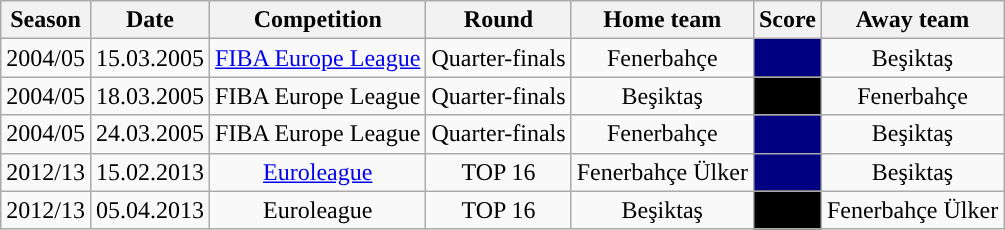<table class="wikitable" style="text-align: center;">
<tr>
<th>Season</th>
<th>Date</th>
<th>Competition</th>
<th>Round</th>
<th>Home team</th>
<th>Score</th>
<th>Away team</th>
</tr>
<tr>
<td>2004/05</td>
<td>15.03.2005</td>
<td><a href='#'>FIBA Europe League</a></td>
<td>Quarter-finals</td>
<td>Fenerbahçe</td>
<td bgcolor=navy></td>
<td>Beşiktaş</td>
</tr>
<tr>
<td>2004/05</td>
<td>18.03.2005</td>
<td>FIBA Europe League</td>
<td>Quarter-finals</td>
<td>Beşiktaş</td>
<td bgcolor=black></td>
<td>Fenerbahçe</td>
</tr>
<tr>
<td>2004/05</td>
<td>24.03.2005</td>
<td>FIBA Europe League</td>
<td>Quarter-finals</td>
<td>Fenerbahçe</td>
<td bgcolor=navy></td>
<td>Beşiktaş</td>
</tr>
<tr>
<td>2012/13</td>
<td>15.02.2013</td>
<td><a href='#'>Euroleague</a></td>
<td>TOP 16</td>
<td>Fenerbahçe Ülker</td>
<td bgcolor=navy></td>
<td>Beşiktaş</td>
</tr>
<tr>
<td>2012/13</td>
<td>05.04.2013</td>
<td>Euroleague</td>
<td>TOP 16</td>
<td>Beşiktaş</td>
<td bgcolor=black></td>
<td>Fenerbahçe Ülker</td>
</tr>
</table>
